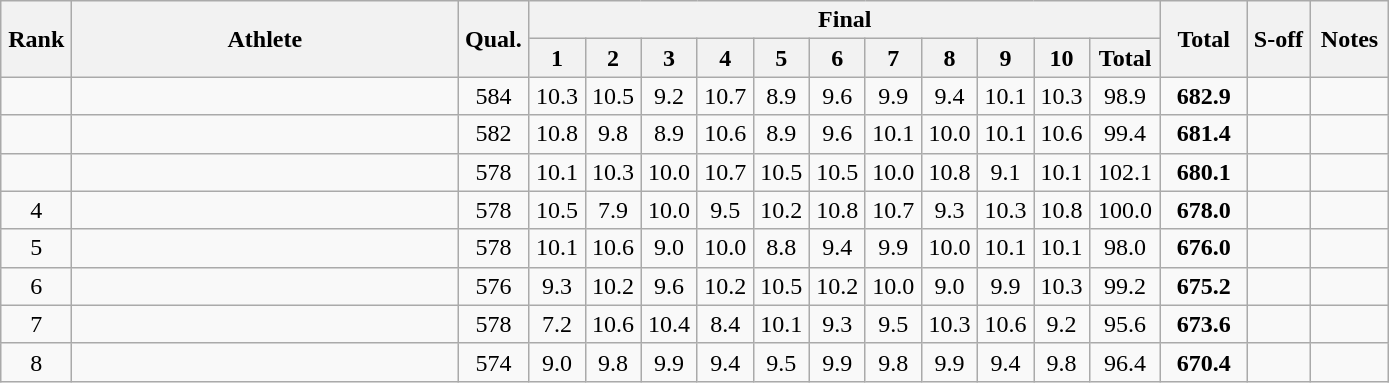<table class="wikitable" style="text-align:center">
<tr>
<th rowspan=2 width=40>Rank</th>
<th rowspan=2 width=250>Athlete</th>
<th rowspan=2 width=40>Qual.</th>
<th colspan=11>Final</th>
<th rowspan=2 width=50>Total</th>
<th rowspan=2 width=35>S-off</th>
<th rowspan=2 width=45>Notes</th>
</tr>
<tr>
<th width=30>1</th>
<th width=30>2</th>
<th width=30>3</th>
<th width=30>4</th>
<th width=30>5</th>
<th width=30>6</th>
<th width=30>7</th>
<th width=30>8</th>
<th width=30>9</th>
<th width=30>10</th>
<th width=40>Total</th>
</tr>
<tr>
<td></td>
<td align=left></td>
<td>584</td>
<td>10.3</td>
<td>10.5</td>
<td>9.2</td>
<td>10.7</td>
<td>8.9</td>
<td>9.6</td>
<td>9.9</td>
<td>9.4</td>
<td>10.1</td>
<td>10.3</td>
<td>98.9</td>
<td><strong>682.9</strong></td>
<td></td>
<td></td>
</tr>
<tr>
<td></td>
<td align=left></td>
<td>582</td>
<td>10.8</td>
<td>9.8</td>
<td>8.9</td>
<td>10.6</td>
<td>8.9</td>
<td>9.6</td>
<td>10.1</td>
<td>10.0</td>
<td>10.1</td>
<td>10.6</td>
<td>99.4</td>
<td><strong>681.4</strong></td>
<td></td>
<td></td>
</tr>
<tr>
<td></td>
<td align=left></td>
<td>578</td>
<td>10.1</td>
<td>10.3</td>
<td>10.0</td>
<td>10.7</td>
<td>10.5</td>
<td>10.5</td>
<td>10.0</td>
<td>10.8</td>
<td>9.1</td>
<td>10.1</td>
<td>102.1</td>
<td><strong>680.1</strong></td>
<td></td>
<td></td>
</tr>
<tr>
<td>4</td>
<td align=left></td>
<td>578</td>
<td>10.5</td>
<td>7.9</td>
<td>10.0</td>
<td>9.5</td>
<td>10.2</td>
<td>10.8</td>
<td>10.7</td>
<td>9.3</td>
<td>10.3</td>
<td>10.8</td>
<td>100.0</td>
<td><strong>678.0</strong></td>
<td></td>
<td></td>
</tr>
<tr>
<td>5</td>
<td align=left></td>
<td>578</td>
<td>10.1</td>
<td>10.6</td>
<td>9.0</td>
<td>10.0</td>
<td>8.8</td>
<td>9.4</td>
<td>9.9</td>
<td>10.0</td>
<td>10.1</td>
<td>10.1</td>
<td>98.0</td>
<td><strong>676.0</strong></td>
<td></td>
<td></td>
</tr>
<tr>
<td>6</td>
<td align=left></td>
<td>576</td>
<td>9.3</td>
<td>10.2</td>
<td>9.6</td>
<td>10.2</td>
<td>10.5</td>
<td>10.2</td>
<td>10.0</td>
<td>9.0</td>
<td>9.9</td>
<td>10.3</td>
<td>99.2</td>
<td><strong>675.2</strong></td>
<td></td>
<td></td>
</tr>
<tr>
<td>7</td>
<td align=left></td>
<td>578</td>
<td>7.2</td>
<td>10.6</td>
<td>10.4</td>
<td>8.4</td>
<td>10.1</td>
<td>9.3</td>
<td>9.5</td>
<td>10.3</td>
<td>10.6</td>
<td>9.2</td>
<td>95.6</td>
<td><strong>673.6</strong></td>
<td></td>
<td></td>
</tr>
<tr>
<td>8</td>
<td align=left></td>
<td>574</td>
<td>9.0</td>
<td>9.8</td>
<td>9.9</td>
<td>9.4</td>
<td>9.5</td>
<td>9.9</td>
<td>9.8</td>
<td>9.9</td>
<td>9.4</td>
<td>9.8</td>
<td>96.4</td>
<td><strong>670.4</strong></td>
<td></td>
<td></td>
</tr>
</table>
